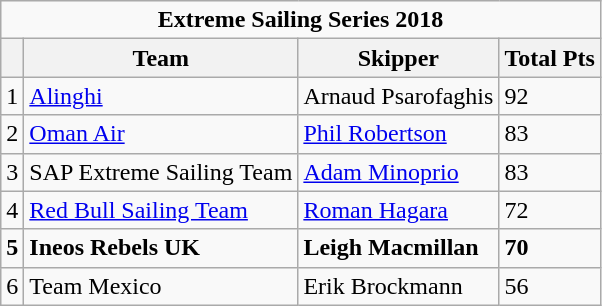<table class="wikitable" style="display: inline-table;">
<tr>
<td colspan="6" style="text-align:center;"><strong>Extreme Sailing Series 2018</strong></td>
</tr>
<tr>
<th></th>
<th>Team</th>
<th>Skipper</th>
<th>Total Pts</th>
</tr>
<tr>
<td>1</td>
<td> <a href='#'>Alinghi</a></td>
<td>Arnaud Psarofaghis</td>
<td>92</td>
</tr>
<tr>
<td>2</td>
<td> <a href='#'>Oman Air</a></td>
<td><a href='#'>Phil Robertson</a></td>
<td>83</td>
</tr>
<tr>
<td>3</td>
<td> SAP Extreme Sailing Team</td>
<td><a href='#'>Adam Minoprio</a></td>
<td>83</td>
</tr>
<tr>
<td>4</td>
<td> <a href='#'>Red Bull Sailing Team</a></td>
<td><a href='#'>Roman Hagara</a></td>
<td>72</td>
</tr>
<tr>
<td><strong>5</strong></td>
<td> <strong>Ineos Rebels UK</strong></td>
<td><strong>Leigh Macmillan</strong></td>
<td><strong>70</strong></td>
</tr>
<tr>
<td>6</td>
<td> Team Mexico</td>
<td>Erik Brockmann</td>
<td>56</td>
</tr>
</table>
